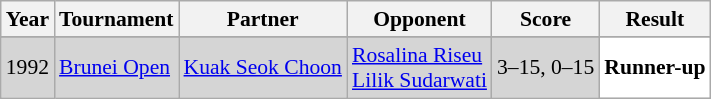<table class="sortable wikitable" style="font-size: 90%;">
<tr>
<th>Year</th>
<th>Tournament</th>
<th>Partner</th>
<th>Opponent</th>
<th>Score</th>
<th>Result</th>
</tr>
<tr>
</tr>
<tr style="background:#D5D5D5">
<td align="center">1992</td>
<td align="left"><a href='#'>Brunei Open</a></td>
<td align="left"> <a href='#'>Kuak Seok Choon</a></td>
<td align="left"> <a href='#'>Rosalina Riseu</a> <br>  <a href='#'>Lilik Sudarwati</a></td>
<td align="left">3–15, 0–15</td>
<td style="text-align:left; background:white"> <strong>Runner-up</strong></td>
</tr>
</table>
